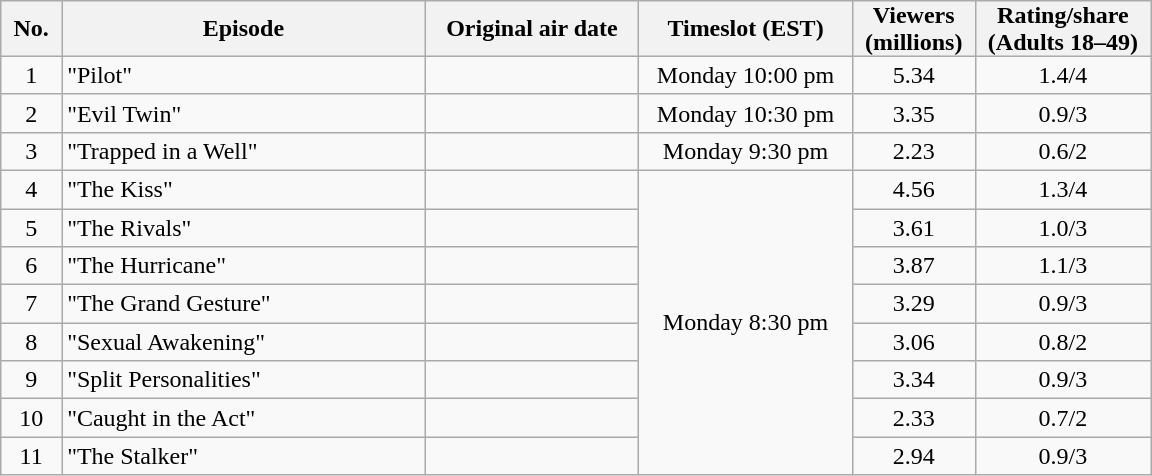<table style="text-align:center;"hhhh class="wikitable sortable">
<tr>
<th style="padding:0 8px;" class="unsortable">No.</th>
<th style="width:235px;" class="unsortable">Episode</th>
<th style="width:135px;" class="unsortable">Original air date</th>
<th style="width:135px;" class="unsortable">Timeslot (EST)</th>
<th style="padding:0 8px;" class="unsortable">Viewers<br>(millions)</th>
<th style="padding:0 8px;" class="unsortable">Rating/share<br>(Adults 18–49)</th>
</tr>
<tr>
<td>1</td>
<td style="text-align:left">"Pilot"</td>
<td style="text-align:center"></td>
<td style="text-align:center">Monday 10:00 pm</td>
<td style="text-align:center">5.34</td>
<td style="text-align:center">1.4/4</td>
</tr>
<tr>
<td>2</td>
<td style="text-align:left">"Evil Twin"</td>
<td style="text-align:center"></td>
<td style="text-align:center">Monday 10:30 pm</td>
<td style="text-align:center">3.35</td>
<td style="text-align:center">0.9/3</td>
</tr>
<tr>
<td>3</td>
<td style="text-align:left">"Trapped in a Well"</td>
<td style="text-align:center"></td>
<td style="text-align:center">Monday 9:30 pm</td>
<td style="text-align:center">2.23</td>
<td style="text-align:center">0.6/2</td>
</tr>
<tr>
<td>4</td>
<td style="text-align:left">"The Kiss"</td>
<td style="text-align:center"></td>
<td style="text-align:center" rowspan="8">Monday 8:30 pm</td>
<td style="text-align:center">4.56</td>
<td style="text-align:center">1.3/4</td>
</tr>
<tr>
<td>5</td>
<td style="text-align:left">"The Rivals"</td>
<td style="text-align:center"></td>
<td style="text-align:center">3.61</td>
<td style="text-align:center">1.0/3</td>
</tr>
<tr>
<td>6</td>
<td style="text-align:left">"The Hurricane"</td>
<td style="text-align:center"></td>
<td style="text-align:center">3.87</td>
<td style="text-align:center">1.1/3</td>
</tr>
<tr>
<td>7</td>
<td style="text-align:left">"The Grand Gesture"</td>
<td style="text-align:center"></td>
<td style="text-align:center">3.29</td>
<td style="text-align:center">0.9/3</td>
</tr>
<tr>
<td>8</td>
<td style="text-align:left">"Sexual Awakening"</td>
<td style="text-align:center"></td>
<td style="text-align:center">3.06</td>
<td style="text-align:center">0.8/2</td>
</tr>
<tr>
<td>9</td>
<td style="text-align:left">"Split Personalities"</td>
<td style="text-align:center"></td>
<td style="text-align:center">3.34</td>
<td style="text-align:center">0.9/3</td>
</tr>
<tr>
<td>10</td>
<td style="text-align:left">"Caught in the Act"</td>
<td style="text-align:center"></td>
<td style="text-align:center">2.33</td>
<td style="text-align:center">0.7/2</td>
</tr>
<tr>
<td>11</td>
<td style="text-align:left">"The Stalker"</td>
<td style="text-align:center"></td>
<td style="text-align:center">2.94</td>
<td style="text-align:center">0.9/3</td>
</tr>
</table>
